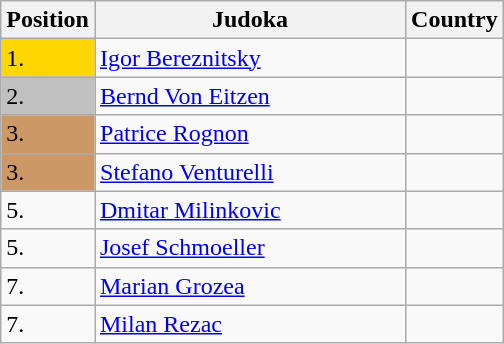<table class=wikitable>
<tr>
<th width=10>Position</th>
<th width=200>Judoka</th>
<th width=10>Country</th>
</tr>
<tr>
<td bgcolor=gold>1.</td>
<td><a href='#'>Igor Bereznitsky</a></td>
<td></td>
</tr>
<tr>
<td bgcolor=silver>2.</td>
<td><a href='#'>Bernd Von Eitzen</a></td>
<td></td>
</tr>
<tr>
<td bgcolor=CC9966>3.</td>
<td><a href='#'>Patrice Rognon</a></td>
<td></td>
</tr>
<tr>
<td bgcolor=CC9966>3.</td>
<td><a href='#'>Stefano Venturelli</a></td>
<td></td>
</tr>
<tr>
<td>5.</td>
<td><a href='#'>Dmitar Milinkovic</a></td>
<td></td>
</tr>
<tr>
<td>5.</td>
<td><a href='#'>Josef Schmoeller</a></td>
<td></td>
</tr>
<tr>
<td>7.</td>
<td><a href='#'>Marian Grozea</a></td>
<td></td>
</tr>
<tr>
<td>7.</td>
<td><a href='#'>Milan Rezac</a></td>
<td></td>
</tr>
</table>
